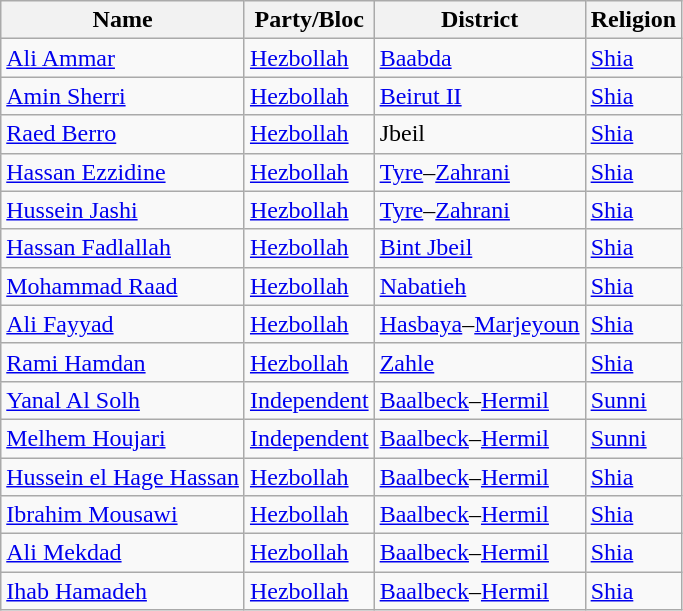<table class="wikitable sortable">
<tr>
<th>Name</th>
<th>Party/Bloc</th>
<th>District</th>
<th>Religion</th>
</tr>
<tr>
<td><a href='#'>Ali Ammar</a></td>
<td> <a href='#'>Hezbollah</a></td>
<td><a href='#'>Baabda</a></td>
<td><a href='#'>Shia</a></td>
</tr>
<tr>
<td><a href='#'>Amin Sherri</a></td>
<td> <a href='#'>Hezbollah</a></td>
<td><a href='#'>Beirut II</a></td>
<td><a href='#'>Shia</a></td>
</tr>
<tr>
<td><a href='#'>Raed Berro</a></td>
<td> <a href='#'>Hezbollah</a></td>
<td>Jbeil</td>
<td><a href='#'>Shia</a></td>
</tr>
<tr>
<td><a href='#'>Hassan Ezzidine</a></td>
<td> <a href='#'>Hezbollah</a></td>
<td><a href='#'>Tyre</a>–<a href='#'>Zahrani</a></td>
<td><a href='#'>Shia</a></td>
</tr>
<tr>
<td><a href='#'>Hussein Jashi</a></td>
<td> <a href='#'>Hezbollah</a></td>
<td><a href='#'>Tyre</a>–<a href='#'>Zahrani</a></td>
<td><a href='#'>Shia</a></td>
</tr>
<tr>
<td><a href='#'>Hassan Fadlallah</a></td>
<td> <a href='#'>Hezbollah</a></td>
<td><a href='#'>Bint Jbeil</a></td>
<td><a href='#'>Shia</a></td>
</tr>
<tr>
<td><a href='#'>Mohammad Raad</a></td>
<td> <a href='#'>Hezbollah</a></td>
<td><a href='#'>Nabatieh</a></td>
<td><a href='#'>Shia</a></td>
</tr>
<tr>
<td><a href='#'>Ali Fayyad</a></td>
<td> <a href='#'>Hezbollah</a></td>
<td><a href='#'>Hasbaya</a>–<a href='#'>Marjeyoun</a></td>
<td><a href='#'>Shia</a></td>
</tr>
<tr>
<td><a href='#'>Rami Hamdan</a></td>
<td> <a href='#'>Hezbollah</a></td>
<td><a href='#'>Zahle</a></td>
<td><a href='#'>Shia</a></td>
</tr>
<tr>
<td><a href='#'>Yanal Al Solh</a></td>
<td> <a href='#'>Independent</a></td>
<td><a href='#'>Baalbeck</a>–<a href='#'>Hermil</a></td>
<td><a href='#'>Sunni</a></td>
</tr>
<tr>
<td><a href='#'>Melhem Houjari</a></td>
<td> <a href='#'>Independent</a></td>
<td><a href='#'>Baalbeck</a>–<a href='#'>Hermil</a></td>
<td><a href='#'>Sunni</a></td>
</tr>
<tr>
<td><a href='#'>Hussein el Hage Hassan</a></td>
<td> <a href='#'>Hezbollah</a></td>
<td><a href='#'>Baalbeck</a>–<a href='#'>Hermil</a></td>
<td><a href='#'>Shia</a></td>
</tr>
<tr>
<td><a href='#'>Ibrahim Mousawi</a></td>
<td> <a href='#'>Hezbollah</a></td>
<td><a href='#'>Baalbeck</a>–<a href='#'>Hermil</a></td>
<td><a href='#'>Shia</a></td>
</tr>
<tr>
<td><a href='#'>Ali Mekdad</a></td>
<td> <a href='#'>Hezbollah</a></td>
<td><a href='#'>Baalbeck</a>–<a href='#'>Hermil</a></td>
<td><a href='#'>Shia</a></td>
</tr>
<tr>
<td><a href='#'>Ihab Hamadeh</a></td>
<td> <a href='#'>Hezbollah</a></td>
<td><a href='#'>Baalbeck</a>–<a href='#'>Hermil</a></td>
<td><a href='#'>Shia</a></td>
</tr>
</table>
